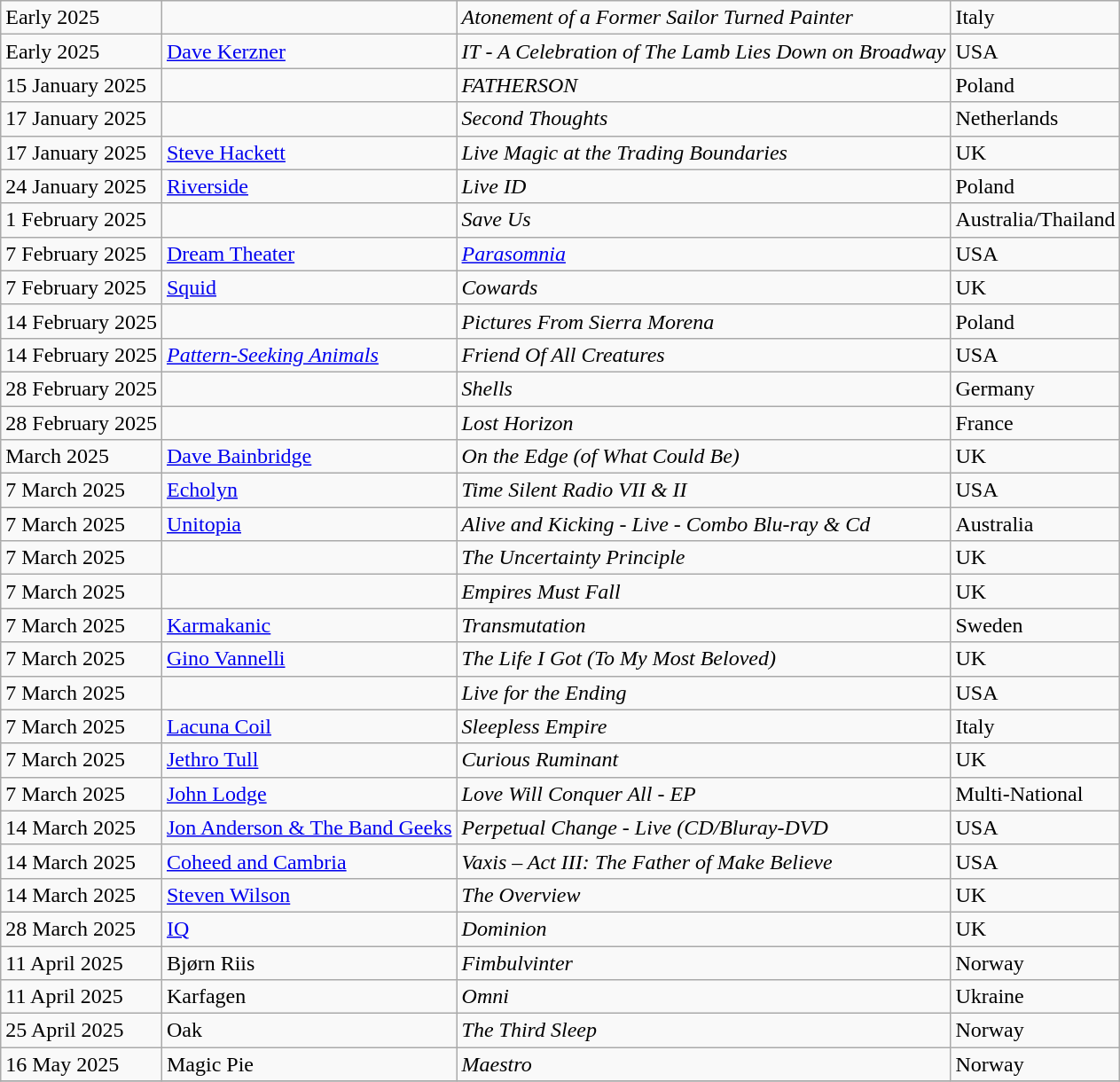<table class="wikitable center">
<tr>
<td>Early 2025</td>
<td></td>
<td><em>Atonement of a Former Sailor Turned Painter</em></td>
<td>Italy</td>
</tr>
<tr>
<td>Early 2025</td>
<td><a href='#'>Dave Kerzner</a></td>
<td><em>IT - A Celebration of The Lamb Lies Down on Broadway</em></td>
<td>USA</td>
</tr>
<tr>
<td>15 January 2025</td>
<td></td>
<td><em>FATHERSON</em></td>
<td>Poland</td>
</tr>
<tr>
<td>17 January 2025</td>
<td></td>
<td><em>Second Thoughts</em></td>
<td>Netherlands</td>
</tr>
<tr>
<td>17 January 2025</td>
<td><a href='#'>Steve Hackett</a></td>
<td><em>Live Magic at the Trading Boundaries</em></td>
<td>UK</td>
</tr>
<tr>
<td>24 January 2025</td>
<td><a href='#'>Riverside</a></td>
<td><em>Live ID</em></td>
<td>Poland</td>
</tr>
<tr>
<td>1 February 2025</td>
<td></td>
<td><em>Save Us</em></td>
<td>Australia/Thailand</td>
</tr>
<tr>
<td>7 February 2025</td>
<td><a href='#'>Dream Theater</a></td>
<td><em><a href='#'>Parasomnia</a></em></td>
<td>USA</td>
</tr>
<tr>
<td>7 February 2025</td>
<td><a href='#'>Squid</a></td>
<td><em>Cowards</em></td>
<td>UK</td>
</tr>
<tr>
<td>14 February 2025</td>
<td></td>
<td><em>Pictures From Sierra Morena</em></td>
<td>Poland</td>
</tr>
<tr>
<td>14 February 2025</td>
<td><em><a href='#'>Pattern-Seeking Animals</a></em></td>
<td><em>Friend Of All Creatures</em></td>
<td>USA</td>
</tr>
<tr>
<td>28 February 2025</td>
<td></td>
<td><em>Shells</em></td>
<td>Germany</td>
</tr>
<tr>
<td>28 February 2025</td>
<td></td>
<td><em>Lost Horizon</em></td>
<td>France</td>
</tr>
<tr>
<td>March 2025</td>
<td><a href='#'>Dave Bainbridge</a></td>
<td><em>On the Edge (of What Could Be)</em></td>
<td>UK</td>
</tr>
<tr>
<td>7 March 2025</td>
<td><a href='#'>Echolyn</a></td>
<td><em>Time Silent Radio VII & II</em></td>
<td>USA</td>
</tr>
<tr>
<td>7 March 2025</td>
<td><a href='#'>Unitopia</a></td>
<td><em>Alive and Kicking - Live - Combo Blu-ray & Cd</em></td>
<td>Australia</td>
</tr>
<tr>
<td>7 March 2025</td>
<td></td>
<td><em>The Uncertainty Principle</em></td>
<td>UK</td>
</tr>
<tr>
<td>7 March 2025</td>
<td></td>
<td><em>Empires Must Fall</em></td>
<td>UK</td>
</tr>
<tr>
<td>7 March 2025</td>
<td><a href='#'>Karmakanic</a></td>
<td><em>Transmutation</em></td>
<td>Sweden</td>
</tr>
<tr>
<td>7 March 2025</td>
<td><a href='#'>Gino Vannelli</a></td>
<td><em>The Life I Got (To My Most Beloved)</em></td>
<td>UK</td>
</tr>
<tr>
<td>7 March 2025</td>
<td></td>
<td><em>Live for the Ending</em></td>
<td>USA</td>
</tr>
<tr>
<td>7 March 2025</td>
<td><a href='#'>Lacuna Coil</a></td>
<td><em>Sleepless Empire</em></td>
<td>Italy</td>
</tr>
<tr>
<td>7 March 2025</td>
<td><a href='#'>Jethro Tull</a></td>
<td><em>Curious Ruminant</em></td>
<td>UK</td>
</tr>
<tr>
<td>7 March 2025</td>
<td><a href='#'>John Lodge</a></td>
<td><em>Love Will Conquer All - EP</em></td>
<td>Multi-National</td>
</tr>
<tr>
<td>14 March 2025</td>
<td><a href='#'>Jon Anderson & The Band Geeks</a></td>
<td><em>Perpetual Change - Live (CD/Bluray-DVD</em></td>
<td>USA</td>
</tr>
<tr>
<td>14 March 2025</td>
<td><a href='#'>Coheed and Cambria</a></td>
<td><em>Vaxis – Act III: The Father of Make Believe</em></td>
<td>USA</td>
</tr>
<tr>
<td>14 March 2025</td>
<td><a href='#'>Steven Wilson</a></td>
<td><em>The Overview</em></td>
<td>UK</td>
</tr>
<tr>
<td>28 March 2025</td>
<td><a href='#'>IQ</a></td>
<td><em>Dominion</em></td>
<td>UK</td>
</tr>
<tr>
<td>11 April 2025</td>
<td>Bjørn Riis</td>
<td><em>Fimbulvinter</em></td>
<td>Norway</td>
</tr>
<tr>
<td>11 April 2025</td>
<td>Karfagen</td>
<td><em>Omni</em></td>
<td>Ukraine</td>
</tr>
<tr>
<td>25 April 2025</td>
<td>Oak</td>
<td><em>The Third Sleep</em></td>
<td>Norway</td>
</tr>
<tr>
<td>16 May 2025</td>
<td>Magic Pie</td>
<td><em>Maestro</em></td>
<td>Norway</td>
</tr>
<tr>
</tr>
</table>
